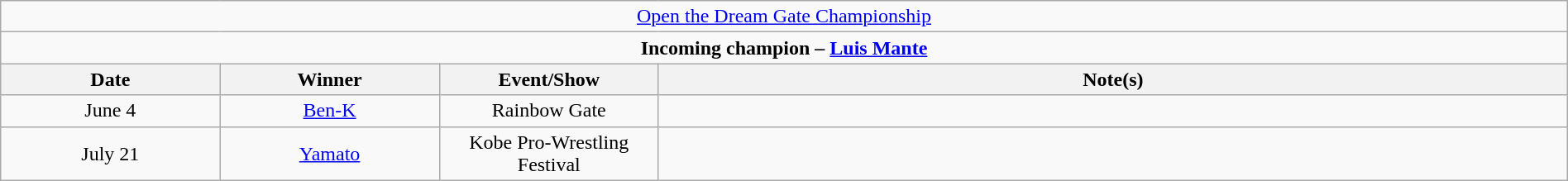<table class="wikitable" style="text-align:center; width:100%;">
<tr>
<td colspan="4" style="text-align: center;"><a href='#'>Open the Dream Gate Championship</a></td>
</tr>
<tr>
<td colspan="4" style="text-align: center;"><strong>Incoming champion – <a href='#'>Luis Mante</a></strong></td>
</tr>
<tr>
<th width=14%>Date</th>
<th width=14%>Winner</th>
<th width=14%>Event/Show</th>
<th width=58%>Note(s)</th>
</tr>
<tr>
<td>June 4</td>
<td><a href='#'>Ben-K</a></td>
<td>Rainbow Gate<br></td>
<td></td>
</tr>
<tr>
<td>July 21</td>
<td><a href='#'>Yamato</a></td>
<td>Kobe Pro-Wrestling Festival</td>
<td></td>
</tr>
</table>
